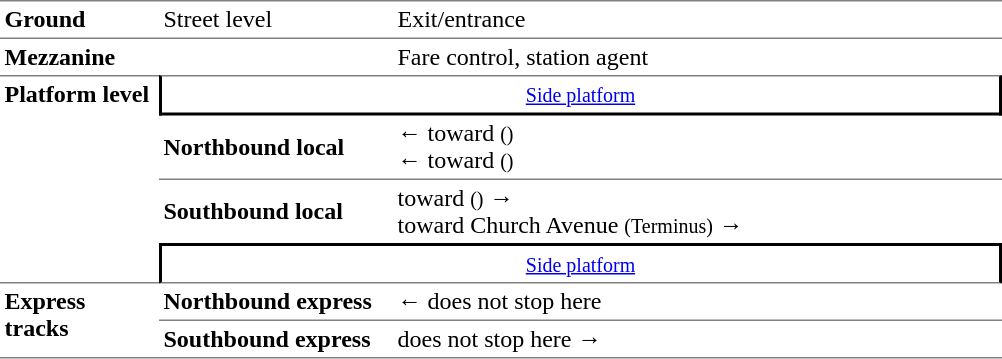<table table border=0 cellspacing=0 cellpadding=3>
<tr>
<td style="border-top:solid 1px gray;" width=100><strong>Ground</strong></td>
<td style="border-top:solid 1px gray;" width=150>Street level</td>
<td style="border-top:solid 1px gray;" width=400>Exit/entrance</td>
</tr>
<tr>
<td style="border-top:solid 1px gray;" colspan=2><strong>Mezzanine</strong></td>
<td style="border-top:solid 1px gray;">Fare control, station agent</td>
</tr>
<tr>
<td style="border-top:solid 1px gray;border-bottom:solid 1px gray;" rowspan=4 valign=top><strong>Platform level</strong></td>
<td style="border-top:solid 1px gray;border-right:solid 2px black;border-left:solid 2px black;border-bottom:solid 2px black;text-align:center;" colspan=2><small><a href='#'>Side platform</a></small></td>
</tr>
<tr>
<td style="border-bottom:solid 1px gray;"><strong>Northbound local</strong></td>
<td style="border-bottom:solid 1px gray;">←  toward  <small>()</small><br>←  toward  <small>()</small></td>
</tr>
<tr>
<td><strong>Southbound local</strong></td>
<td>  toward  <small>()</small> →<br>  toward Church Avenue <small>(Terminus)</small> →</td>
</tr>
<tr>
<td style="border-bottom:solid 1px gray;border-top:solid 2px black;border-right:solid 2px black;border-left:solid 2px black;text-align:center;" colspan=2><small><a href='#'>Side platform</a></small></td>
</tr>
<tr>
<td style="border-bottom:solid 1px gray;" rowspan=2 valign=top><strong>Express tracks</strong></td>
<td style="border-bottom:solid 1px gray;"><span><strong>Northbound express</strong></span></td>
<td style="border-bottom:solid 1px gray;">←  does not stop here</td>
</tr>
<tr>
<td style="border-bottom:solid 1px gray;"><span><strong>Southbound express</strong></span></td>
<td style="border-bottom:solid 1px gray;">  does not stop here →</td>
</tr>
<tr>
</tr>
</table>
